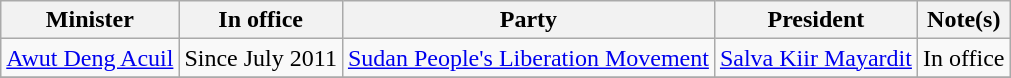<table class="wikitable">
<tr>
<th>Minister</th>
<th>In office</th>
<th>Party</th>
<th>President</th>
<th>Note(s)</th>
</tr>
<tr>
<td><a href='#'>Awut Deng Acuil</a></td>
<td>Since July 2011</td>
<td><a href='#'>Sudan People's Liberation Movement</a></td>
<td><a href='#'>Salva Kiir Mayardit</a></td>
<td>In office</td>
</tr>
<tr>
</tr>
</table>
